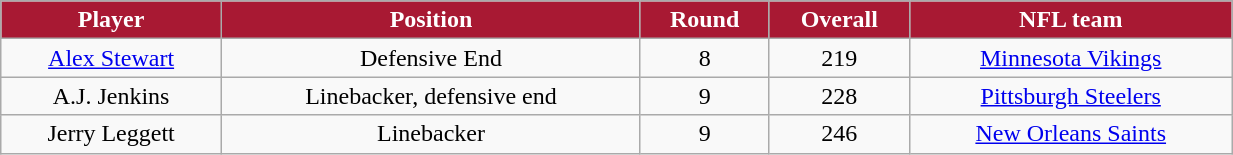<table class="wikitable" width="65%">
<tr align="center" style="background:#A81933;color:#FFFFFF;">
<td><strong>Player</strong></td>
<td><strong>Position</strong></td>
<td><strong>Round</strong></td>
<td><strong>Overall</strong></td>
<td><strong>NFL team</strong></td>
</tr>
<tr align="center" bgcolor="">
<td><a href='#'>Alex Stewart</a></td>
<td>Defensive End</td>
<td>8</td>
<td>219</td>
<td><a href='#'>Minnesota Vikings</a></td>
</tr>
<tr align="center" bgcolor="">
<td>A.J. Jenkins</td>
<td>Linebacker, defensive end</td>
<td>9</td>
<td>228</td>
<td><a href='#'>Pittsburgh Steelers</a></td>
</tr>
<tr align="center" bgcolor="">
<td>Jerry Leggett</td>
<td>Linebacker</td>
<td>9</td>
<td>246</td>
<td><a href='#'>New Orleans Saints</a></td>
</tr>
</table>
